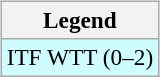<table>
<tr valign=top>
<td><br><table class=wikitable style=font-size:97%>
<tr>
<th>Legend</th>
</tr>
<tr bgcolor=cffcff>
<td>ITF WTT (0–2)</td>
</tr>
</table>
</td>
<td></td>
</tr>
</table>
